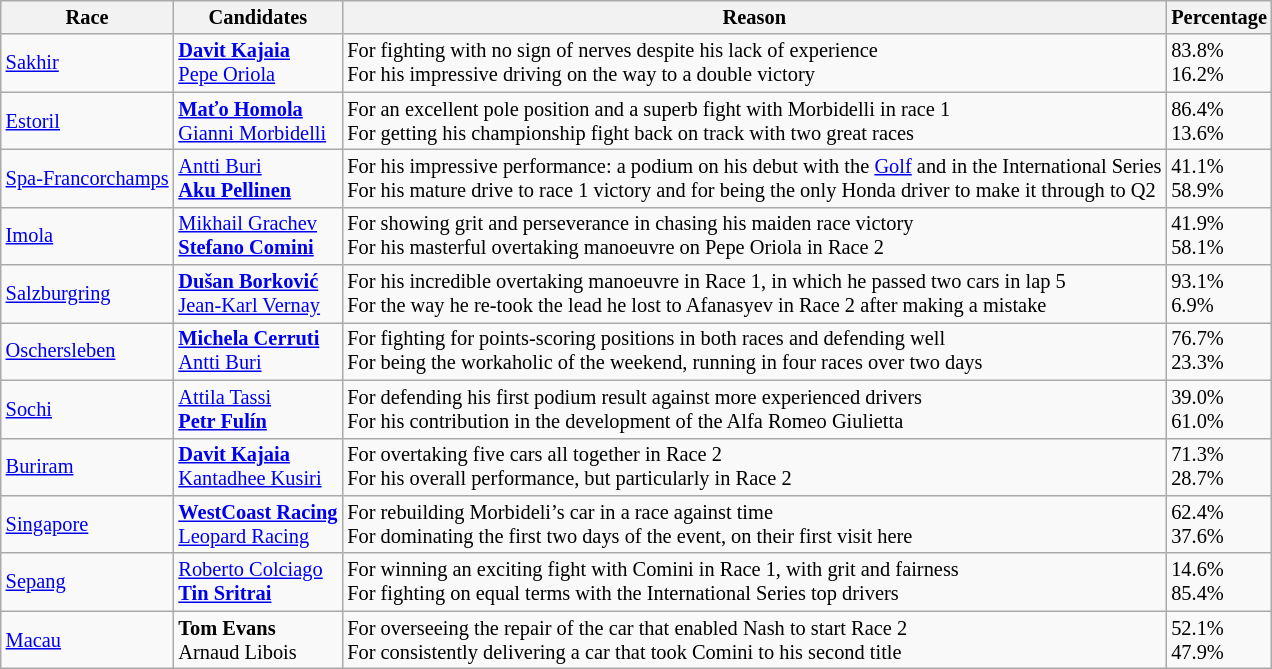<table class="wikitable" style="font-size: 85%">
<tr>
<th>Race</th>
<th>Candidates</th>
<th>Reason</th>
<th>Percentage</th>
</tr>
<tr>
<td> <a href='#'>Sakhir</a></td>
<td> <strong><a href='#'>Davit Kajaia</a></strong><br> <a href='#'>Pepe Oriola</a></td>
<td>For fighting with no sign of nerves despite his lack of experience<br>For his impressive driving on the way to a double victory</td>
<td>83.8%<br>16.2%</td>
</tr>
<tr>
<td> <a href='#'>Estoril</a></td>
<td> <strong><a href='#'>Maťo Homola</a></strong><br> <a href='#'>Gianni Morbidelli</a></td>
<td>For an excellent pole position and a superb fight with Morbidelli in race 1<br>For getting his championship fight back on track with two great races</td>
<td>86.4%<br>13.6%</td>
</tr>
<tr>
<td> <a href='#'>Spa-Francorchamps</a></td>
<td> <a href='#'>Antti Buri</a><br> <strong><a href='#'>Aku Pellinen</a></strong></td>
<td>For his impressive performance: a podium on his debut with the <a href='#'>Golf</a> and in the International Series<br>For his mature drive to race 1 victory and for being the only Honda driver to make it through to Q2</td>
<td>41.1%<br>58.9%</td>
</tr>
<tr>
<td> <a href='#'>Imola</a></td>
<td> <a href='#'>Mikhail Grachev</a><br> <strong><a href='#'>Stefano Comini</a></strong></td>
<td>For showing grit and perseverance in chasing his maiden race victory<br>For his masterful overtaking manoeuvre on Pepe Oriola in Race 2</td>
<td>41.9%<br>58.1%</td>
</tr>
<tr>
<td> <a href='#'>Salzburgring</a></td>
<td> <strong><a href='#'>Dušan Borković</a></strong><br> <a href='#'>Jean-Karl Vernay</a></td>
<td>For his incredible overtaking manoeuvre in Race 1, in which he passed two cars in lap 5<br>For the way he re-took the lead he lost to Afanasyev in Race 2 after making a mistake</td>
<td>93.1%<br>6.9%</td>
</tr>
<tr>
<td> <a href='#'>Oschersleben</a></td>
<td> <strong><a href='#'>Michela Cerruti</a></strong><br> <a href='#'>Antti Buri</a></td>
<td>For fighting for points-scoring positions in both races and defending well<br>For being the workaholic of the weekend, running in four races over two days</td>
<td>76.7%<br>23.3%</td>
</tr>
<tr>
<td> <a href='#'>Sochi</a></td>
<td> <a href='#'>Attila Tassi</a><br> <strong><a href='#'>Petr Fulín</a></strong></td>
<td>For defending his first podium result against more experienced drivers<br>For his contribution in the development of the Alfa Romeo Giulietta</td>
<td>39.0%<br>61.0%</td>
</tr>
<tr>
<td> <a href='#'>Buriram</a></td>
<td> <strong><a href='#'>Davit Kajaia</a></strong><br> <a href='#'>Kantadhee Kusiri</a></td>
<td>For overtaking five cars all together in Race 2<br>For his overall performance, but particularly in Race 2</td>
<td>71.3%<br>28.7%</td>
</tr>
<tr>
<td> <a href='#'>Singapore</a></td>
<td> <strong><a href='#'>WestCoast Racing</a></strong><br> <a href='#'>Leopard Racing</a></td>
<td>For rebuilding Morbideli’s car in a race against time<br>For dominating the first two days of the event, on their first visit here</td>
<td>62.4%<br>37.6%</td>
</tr>
<tr>
<td> <a href='#'>Sepang</a></td>
<td> <a href='#'>Roberto Colciago</a><br><strong> <a href='#'>Tin Sritrai</a></strong></td>
<td>For winning an exciting fight with Comini in Race 1, with grit and fairness<br>For fighting on equal terms with the International Series top drivers</td>
<td>14.6%<br>85.4%</td>
</tr>
<tr>
<td> <a href='#'>Macau</a></td>
<td> <strong>Tom Evans</strong><br> Arnaud Libois</td>
<td>For overseeing the repair of the car that enabled Nash to start Race 2<br>For consistently delivering a car that took Comini to his second title</td>
<td>52.1%<br>47.9%</td>
</tr>
</table>
